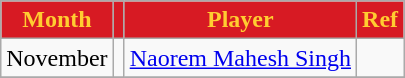<table class="wikitable" style="text-align:left">
<tr>
<th style="background:#d71a23; color:#ffcd31; text-align:center;">Month</th>
<th style="background:#d71a23; color:#ffcd31; text-align:center;"></th>
<th style="background:#d71a23; color:#ffcd31; text-align:center;">Player</th>
<th style="background:#d71a23; color:#ffcd31; text-align:center;">Ref</th>
</tr>
<tr>
<td>November</td>
<td></td>
<td><a href='#'>Naorem Mahesh Singh</a></td>
<td></td>
</tr>
<tr>
</tr>
</table>
